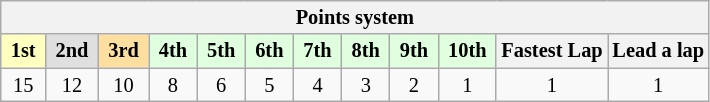<table class="wikitable" style="font-size: 85%; text-align: center;">
<tr>
<th colspan=19>Points system</th>
</tr>
<tr>
<td style="background:#ffffbf;"> <strong>1st</strong> </td>
<td style="background:#dfdfdf;"> <strong>2nd</strong> </td>
<td style="background:#ffdf9f;"> <strong>3rd</strong> </td>
<td style="background:#dfffdf;"> <strong>4th</strong> </td>
<td style="background:#dfffdf;"> <strong>5th</strong> </td>
<td style="background:#dfffdf;"> <strong>6th</strong> </td>
<td style="background:#dfffdf;"> <strong>7th</strong> </td>
<td style="background:#dfffdf;"> <strong>8th</strong> </td>
<td style="background:#dfffdf;"> <strong>9th</strong> </td>
<td style="background:#dfffdf;"> <strong>10th</strong> </td>
<th>Fastest Lap</th>
<th>Lead a lap</th>
</tr>
<tr>
<td>15</td>
<td>12</td>
<td>10</td>
<td>8</td>
<td>6</td>
<td>5</td>
<td>4</td>
<td>3</td>
<td>2</td>
<td>1</td>
<td>1</td>
<td>1</td>
</tr>
</table>
